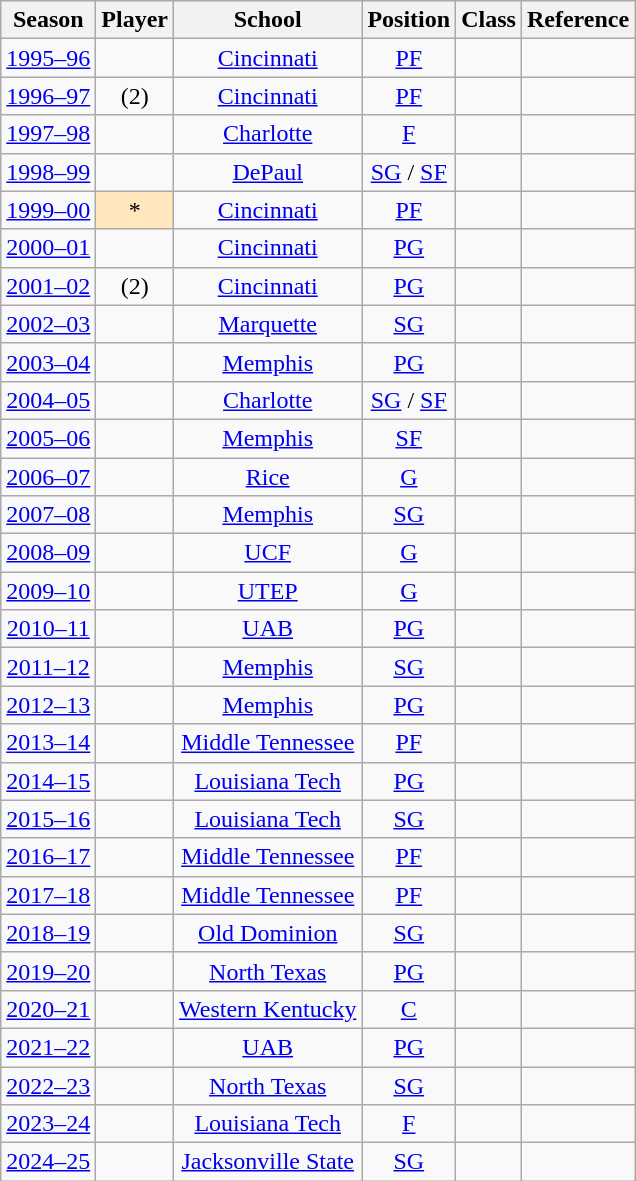<table class="wikitable sortable">
<tr>
<th>Season</th>
<th>Player</th>
<th>School</th>
<th>Position</th>
<th>Class</th>
<th class="unsortable">Reference</th>
</tr>
<tr align=center>
<td><a href='#'>1995–96</a></td>
<td></td>
<td><a href='#'>Cincinnati</a></td>
<td><a href='#'>PF</a></td>
<td></td>
<td></td>
</tr>
<tr align=center>
<td><a href='#'>1996–97</a></td>
<td> (2)</td>
<td><a href='#'>Cincinnati</a></td>
<td><a href='#'>PF</a></td>
<td></td>
<td></td>
</tr>
<tr align=center>
<td><a href='#'>1997–98</a></td>
<td></td>
<td><a href='#'>Charlotte</a></td>
<td><a href='#'>F</a></td>
<td></td>
<td></td>
</tr>
<tr align=center>
<td><a href='#'>1998–99</a></td>
<td></td>
<td><a href='#'>DePaul</a></td>
<td><a href='#'>SG</a> / <a href='#'>SF</a></td>
<td></td>
<td></td>
</tr>
<tr align=center>
<td><a href='#'>1999–00</a></td>
<td style="background-color:#FFE6BD">*</td>
<td><a href='#'>Cincinnati</a></td>
<td><a href='#'>PF</a></td>
<td></td>
<td></td>
</tr>
<tr align=center>
<td><a href='#'>2000–01</a></td>
<td></td>
<td><a href='#'>Cincinnati</a></td>
<td><a href='#'>PG</a></td>
<td></td>
<td></td>
</tr>
<tr align=center>
<td><a href='#'>2001–02</a></td>
<td> (2)</td>
<td><a href='#'>Cincinnati</a></td>
<td><a href='#'>PG</a></td>
<td></td>
<td></td>
</tr>
<tr align=center>
<td><a href='#'>2002–03</a></td>
<td></td>
<td><a href='#'>Marquette</a></td>
<td><a href='#'>SG</a></td>
<td></td>
<td></td>
</tr>
<tr align=center>
<td><a href='#'>2003–04</a></td>
<td></td>
<td><a href='#'>Memphis</a></td>
<td><a href='#'>PG</a></td>
<td></td>
<td></td>
</tr>
<tr align=center>
<td><a href='#'>2004–05</a></td>
<td></td>
<td><a href='#'>Charlotte</a></td>
<td><a href='#'>SG</a> / <a href='#'>SF</a></td>
<td></td>
<td></td>
</tr>
<tr align=center>
<td><a href='#'>2005–06</a></td>
<td></td>
<td><a href='#'>Memphis</a></td>
<td><a href='#'>SF</a></td>
<td></td>
<td></td>
</tr>
<tr align=center>
<td><a href='#'>2006–07</a></td>
<td></td>
<td><a href='#'>Rice</a></td>
<td><a href='#'>G</a></td>
<td></td>
<td></td>
</tr>
<tr align=center>
<td><a href='#'>2007–08</a></td>
<td></td>
<td><a href='#'>Memphis</a></td>
<td><a href='#'>SG</a></td>
<td></td>
<td></td>
</tr>
<tr align=center>
<td><a href='#'>2008–09</a></td>
<td></td>
<td><a href='#'>UCF</a></td>
<td><a href='#'>G</a></td>
<td></td>
<td></td>
</tr>
<tr align=center>
<td><a href='#'>2009–10</a></td>
<td></td>
<td><a href='#'>UTEP</a></td>
<td><a href='#'>G</a></td>
<td></td>
<td></td>
</tr>
<tr align=center>
<td><a href='#'>2010–11</a></td>
<td></td>
<td><a href='#'>UAB</a></td>
<td><a href='#'>PG</a></td>
<td></td>
<td></td>
</tr>
<tr align=center>
<td><a href='#'>2011–12</a></td>
<td></td>
<td><a href='#'>Memphis</a></td>
<td><a href='#'>SG</a></td>
<td></td>
<td></td>
</tr>
<tr align=center>
<td><a href='#'>2012–13</a></td>
<td></td>
<td><a href='#'>Memphis</a></td>
<td><a href='#'>PG</a></td>
<td></td>
<td></td>
</tr>
<tr align=center>
<td><a href='#'>2013–14</a></td>
<td></td>
<td><a href='#'>Middle Tennessee</a></td>
<td><a href='#'>PF</a></td>
<td></td>
<td></td>
</tr>
<tr align=center>
<td><a href='#'>2014–15</a></td>
<td></td>
<td><a href='#'>Louisiana Tech</a></td>
<td><a href='#'>PG</a></td>
<td></td>
<td></td>
</tr>
<tr align=center>
<td><a href='#'>2015–16</a></td>
<td></td>
<td><a href='#'>Louisiana Tech</a></td>
<td><a href='#'>SG</a></td>
<td></td>
<td></td>
</tr>
<tr align=center>
<td><a href='#'>2016–17</a></td>
<td></td>
<td><a href='#'>Middle Tennessee</a></td>
<td><a href='#'>PF</a></td>
<td></td>
<td></td>
</tr>
<tr align=center>
<td><a href='#'>2017–18</a></td>
<td></td>
<td><a href='#'>Middle Tennessee</a></td>
<td><a href='#'>PF</a></td>
<td></td>
<td></td>
</tr>
<tr align=center>
<td><a href='#'>2018–19</a></td>
<td></td>
<td><a href='#'>Old Dominion</a></td>
<td><a href='#'>SG</a></td>
<td></td>
<td></td>
</tr>
<tr align=center>
<td><a href='#'>2019–20</a></td>
<td></td>
<td><a href='#'>North Texas</a></td>
<td><a href='#'>PG</a></td>
<td></td>
<td></td>
</tr>
<tr align=center>
<td><a href='#'>2020–21</a></td>
<td></td>
<td><a href='#'>Western Kentucky</a></td>
<td><a href='#'>C</a></td>
<td></td>
<td></td>
</tr>
<tr align=center>
<td><a href='#'>2021–22</a></td>
<td></td>
<td><a href='#'>UAB</a></td>
<td><a href='#'>PG</a></td>
<td></td>
<td></td>
</tr>
<tr align=center>
<td><a href='#'>2022–23</a></td>
<td></td>
<td><a href='#'>North Texas</a></td>
<td><a href='#'>SG</a></td>
<td></td>
<td></td>
</tr>
<tr align=center>
<td><a href='#'>2023–24</a></td>
<td></td>
<td><a href='#'>Louisiana Tech</a></td>
<td><a href='#'>F</a></td>
<td></td>
<td></td>
</tr>
<tr align=center>
<td><a href='#'>2024–25</a></td>
<td></td>
<td><a href='#'>Jacksonville State</a></td>
<td><a href='#'>SG</a></td>
<td></td>
<td></td>
</tr>
</table>
